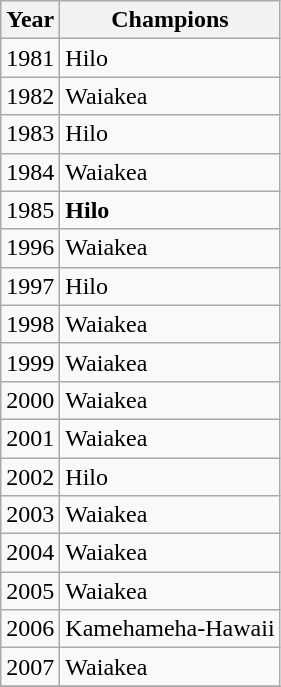<table class="wikitable">
<tr>
<th>Year</th>
<th>Champions</th>
</tr>
<tr>
<td>1981</td>
<td>Hilo</td>
</tr>
<tr>
<td>1982</td>
<td>Waiakea</td>
</tr>
<tr>
<td>1983</td>
<td>Hilo</td>
</tr>
<tr>
<td>1984</td>
<td>Waiakea</td>
</tr>
<tr>
<td>1985</td>
<td><strong>Hilo</strong></td>
</tr>
<tr>
<td>1996</td>
<td>Waiakea</td>
</tr>
<tr>
<td>1997</td>
<td>Hilo</td>
</tr>
<tr>
<td>1998</td>
<td>Waiakea</td>
</tr>
<tr>
<td>1999</td>
<td>Waiakea</td>
</tr>
<tr>
<td>2000</td>
<td>Waiakea</td>
</tr>
<tr>
<td>2001</td>
<td>Waiakea</td>
</tr>
<tr>
<td>2002</td>
<td>Hilo</td>
</tr>
<tr>
<td>2003</td>
<td>Waiakea</td>
</tr>
<tr>
<td>2004</td>
<td>Waiakea</td>
</tr>
<tr>
<td>2005</td>
<td>Waiakea</td>
</tr>
<tr>
<td>2006</td>
<td>Kamehameha-Hawaii</td>
</tr>
<tr>
<td>2007</td>
<td>Waiakea</td>
</tr>
<tr>
</tr>
</table>
